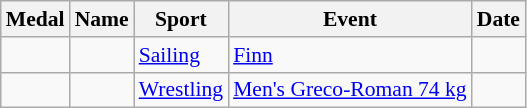<table class="wikitable sortable" style="font-size:90%">
<tr>
<th>Medal</th>
<th>Name</th>
<th>Sport</th>
<th>Event</th>
<th>Date</th>
</tr>
<tr>
<td></td>
<td></td>
<td><a href='#'>Sailing</a></td>
<td><a href='#'>Finn</a></td>
<td></td>
</tr>
<tr>
<td></td>
<td></td>
<td><a href='#'>Wrestling</a></td>
<td><a href='#'>Men's Greco-Roman 74 kg</a></td>
<td></td>
</tr>
</table>
